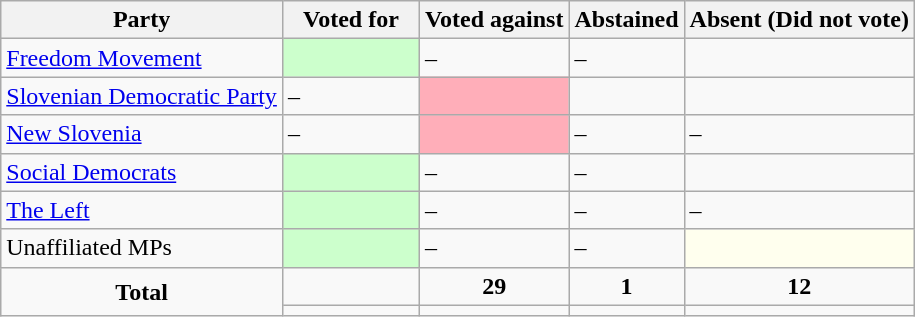<table class="wikitable">
<tr>
<th>Party</th>
<th style="width:15%;">Voted for</th>
<th>Voted against</th>
<th>Abstained</th>
<th>Absent (Did not vote)</th>
</tr>
<tr>
<td> <a href='#'>Freedom Movement</a></td>
<td style="background-color:#CCFFCC;"></td>
<td>–</td>
<td>–</td>
<td></td>
</tr>
<tr>
<td> <a href='#'>Slovenian Democratic Party</a></td>
<td>–</td>
<td style="background-color:#FFAEB9;"></td>
<td></td>
<td></td>
</tr>
<tr>
<td> <a href='#'>New Slovenia</a></td>
<td>–</td>
<td style="background-color:#FFAEB9;"></td>
<td>–</td>
<td>–</td>
</tr>
<tr>
<td> <a href='#'>Social Democrats</a></td>
<td style="background-color:#CCFFCC;"></td>
<td>–</td>
<td>–</td>
<td></td>
</tr>
<tr>
<td> <a href='#'>The Left</a></td>
<td style="background-color:#CCFFCC;"></td>
<td>–</td>
<td>–</td>
<td>–</td>
</tr>
<tr>
<td> Unaffiliated MPs</td>
<td style="background-color:#CCFFCC;"></td>
<td>–</td>
<td>–</td>
<td style="background-color:#FFE;"></td>
</tr>
<tr>
<td style="text-align:center;" rowspan="2"><strong>Total</strong></td>
<td></td>
<td style="text-align:center;"><strong>29</strong></td>
<td style="text-align:center;"><strong>1</strong></td>
<td style="text-align:center;"><strong>12</strong></td>
</tr>
<tr>
<td style="text-align:center;"></td>
<td style="text-align:center;"></td>
<td style="text-align:center;"></td>
<td style="text-align:center;"></td>
</tr>
</table>
